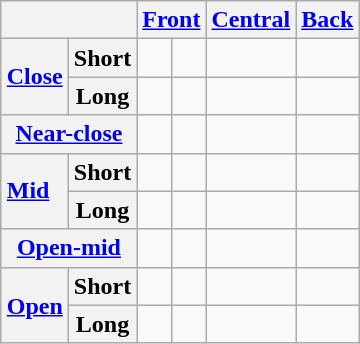<table class="wikitable" style="margin: 0 auto;">
<tr>
<th colspan="2"></th>
<th colspan="2"><a href='#'>Front</a></th>
<th><a href='#'>Central</a></th>
<th><a href='#'>Back</a></th>
</tr>
<tr style="text-align:center;">
<th rowspan="2" style="text-align:left;"><a href='#'>Close</a></th>
<th>Short</th>
<td></td>
<td></td>
<td> </td>
<td></td>
</tr>
<tr style="text-align:center;">
<th>Long</th>
<td></td>
<td> </td>
<td> </td>
<td></td>
</tr>
<tr style="text-align:center;">
<th colspan="2"><a href='#'>Near-close</a></th>
<td></td>
<td> </td>
<td> </td>
<td> </td>
</tr>
<tr style="text-align:center;">
<th rowspan="2" style="text-align:left;"><a href='#'>Mid</a></th>
<th>Short</th>
<td></td>
<td> </td>
<td> </td>
<td></td>
</tr>
<tr style="text-align:center;">
<th>Long</th>
<td></td>
<td></td>
<td> </td>
<td></td>
</tr>
<tr style="text-align:center;">
<th colspan="2"><a href='#'>Open-mid</a></th>
<td> </td>
<td></td>
<td> </td>
<td> </td>
</tr>
<tr style="text-align:center;">
<th rowspan="2" style="text-align:left;"><a href='#'>Open</a></th>
<th>Short</th>
<td> </td>
<td> </td>
<td></td>
<td> </td>
</tr>
<tr style="text-align:center;">
<th>Long</th>
<td> </td>
<td> </td>
<td></td>
<td> </td>
</tr>
</table>
